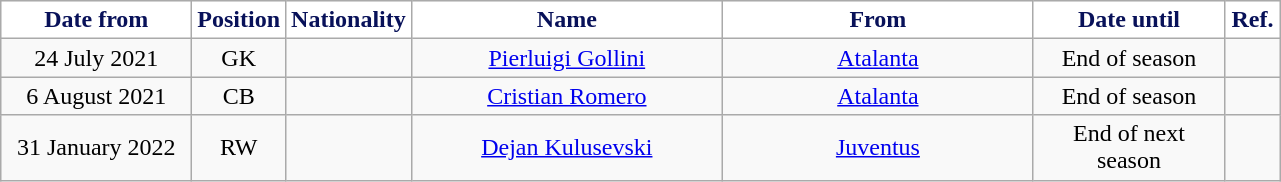<table class="wikitable" style="text-align:center">
<tr>
<th style="background:#FFFFFF; color:#081159; width:120px;">Date from</th>
<th style="background:#FFFFFF; color:#081159; width:50px;">Position</th>
<th style="background:#FFFFFF; color:#081159; width:50px;">Nationality</th>
<th style="background:#FFFFFF; color:#081159; width:200px;">Name</th>
<th style="background:#FFFFFF; color:#081159; width:200px;">From</th>
<th style="background:#FFFFFF; color:#081159; width:120px;">Date until</th>
<th style="background:#FFFFFF; color:#081159; width:30px;">Ref.</th>
</tr>
<tr>
<td>24 July 2021</td>
<td>GK</td>
<td></td>
<td><a href='#'>Pierluigi Gollini</a></td>
<td> <a href='#'>Atalanta</a></td>
<td>End of season</td>
<td></td>
</tr>
<tr>
<td>6 August 2021</td>
<td>CB</td>
<td></td>
<td><a href='#'>Cristian Romero</a></td>
<td> <a href='#'>Atalanta</a></td>
<td>End of season</td>
<td></td>
</tr>
<tr>
<td>31 January 2022</td>
<td>RW</td>
<td></td>
<td><a href='#'>Dejan Kulusevski</a></td>
<td> <a href='#'>Juventus</a></td>
<td>End of next season</td>
<td></td>
</tr>
</table>
